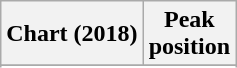<table class="wikitable sortable plainrowheaders">
<tr>
<th>Chart (2018)</th>
<th>Peak<br>position</th>
</tr>
<tr>
</tr>
<tr>
</tr>
</table>
